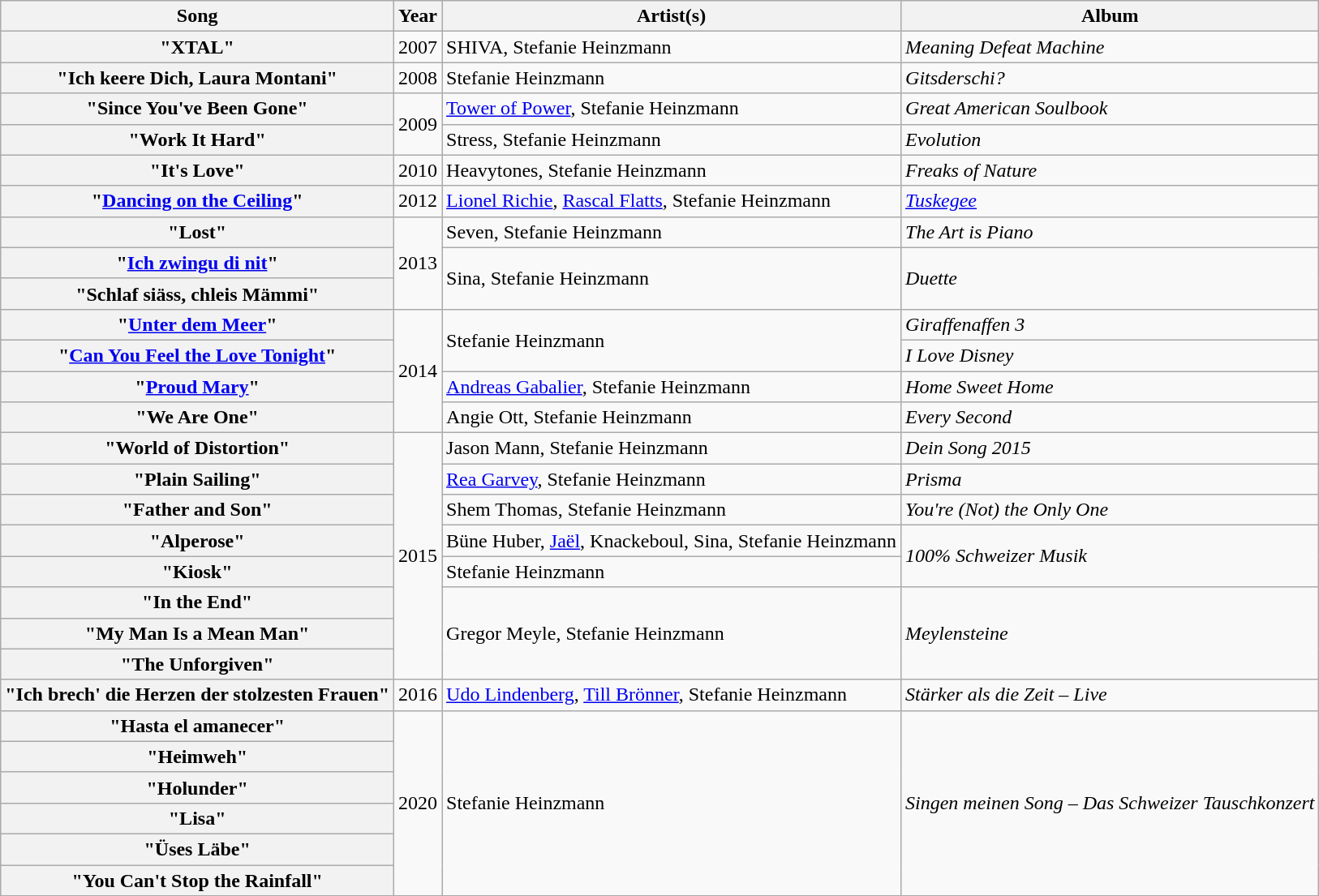<table class="wikitable plainrowheaders">
<tr>
<th align="center">Song</th>
<th align="center">Year</th>
<th align="center">Artist(s)</th>
<th align="center">Album</th>
</tr>
<tr>
<th scope="row">"XTAL"</th>
<td>2007</td>
<td>SHIVA, Stefanie Heinzmann</td>
<td><em>Meaning Defeat Machine</em></td>
</tr>
<tr>
<th scope="row">"Ich keere Dich, Laura Montani"</th>
<td>2008</td>
<td>Stefanie Heinzmann</td>
<td><em>Gitsderschi?</em></td>
</tr>
<tr>
<th scope="row">"Since You've Been Gone"</th>
<td rowspan="2">2009</td>
<td><a href='#'>Tower of Power</a>, Stefanie Heinzmann</td>
<td><em>Great American Soulbook </em></td>
</tr>
<tr>
<th scope="row">"Work It Hard"</th>
<td>Stress, Stefanie Heinzmann</td>
<td><em>Evolution</em></td>
</tr>
<tr>
<th scope="row">"It's Love"</th>
<td>2010</td>
<td>Heavytones, Stefanie Heinzmann</td>
<td><em>Freaks of Nature</em></td>
</tr>
<tr>
<th scope="row">"<a href='#'>Dancing on the Ceiling</a>"</th>
<td>2012</td>
<td><a href='#'>Lionel Richie</a>, <a href='#'>Rascal Flatts</a>, Stefanie Heinzmann</td>
<td><em><a href='#'>Tuskegee</a></em></td>
</tr>
<tr>
<th scope="row">"Lost"</th>
<td rowspan="3">2013</td>
<td>Seven, Stefanie Heinzmann</td>
<td><em>The Art is Piano</em></td>
</tr>
<tr>
<th scope="row">"<a href='#'>Ich zwingu di nit</a>"</th>
<td rowspan="2">Sina, Stefanie Heinzmann</td>
<td rowspan="2"><em>Duette</em></td>
</tr>
<tr>
<th scope="row">"Schlaf siäss, chleis Mämmi"</th>
</tr>
<tr>
<th scope="row">"<a href='#'>Unter dem Meer</a>"</th>
<td rowspan="4">2014</td>
<td rowspan="2">Stefanie Heinzmann</td>
<td><em>Giraffenaffen 3</em></td>
</tr>
<tr>
<th scope="row">"<a href='#'>Can You Feel the Love Tonight</a>"</th>
<td><em>I Love Disney</em></td>
</tr>
<tr>
<th scope="row">"<a href='#'>Proud Mary</a>"</th>
<td><a href='#'>Andreas Gabalier</a>, Stefanie Heinzmann</td>
<td><em>Home Sweet Home</em></td>
</tr>
<tr>
<th scope="row">"We Are One"</th>
<td>Angie Ott, Stefanie Heinzmann</td>
<td><em>Every Second</em></td>
</tr>
<tr>
<th scope="row">"World of Distortion"</th>
<td rowspan="8">2015</td>
<td>Jason Mann, Stefanie Heinzmann</td>
<td><em>Dein Song 2015</em></td>
</tr>
<tr>
<th scope="row">"Plain Sailing"</th>
<td><a href='#'>Rea Garvey</a>, Stefanie Heinzmann</td>
<td><em>Prisma</em></td>
</tr>
<tr>
<th scope="row">"Father and Son"</th>
<td>Shem Thomas, Stefanie Heinzmann</td>
<td><em>You're (Not) the Only One</em></td>
</tr>
<tr>
<th scope="row">"Alperose"</th>
<td>Büne Huber, <a href='#'>Jaël</a>, Knackeboul, Sina, Stefanie Heinzmann</td>
<td rowspan="2"><em>100% Schweizer Musik</em></td>
</tr>
<tr>
<th scope="row">"Kiosk"</th>
<td>Stefanie Heinzmann</td>
</tr>
<tr>
<th scope="row">"In the End"</th>
<td rowspan="3">Gregor Meyle, Stefanie Heinzmann</td>
<td rowspan="3"><em>Meylensteine</em></td>
</tr>
<tr>
<th scope="row">"My Man Is a Mean Man"</th>
</tr>
<tr>
<th scope="row">"The Unforgiven"</th>
</tr>
<tr>
<th scope="row">"Ich brech' die Herzen der stolzesten Frauen"</th>
<td>2016</td>
<td><a href='#'>Udo Lindenberg</a>, <a href='#'>Till Brönner</a>, Stefanie Heinzmann</td>
<td><em>Stärker als die Zeit – Live</em></td>
</tr>
<tr>
<th scope="row">"Hasta el amanecer"</th>
<td rowspan="6">2020</td>
<td rowspan="6">Stefanie Heinzmann</td>
<td rowspan="6"><em>Singen meinen Song – Das Schweizer Tauschkonzert</em></td>
</tr>
<tr>
<th scope="row">"Heimweh"</th>
</tr>
<tr>
<th scope="row">"Holunder"</th>
</tr>
<tr>
<th scope="row">"Lisa"</th>
</tr>
<tr>
<th scope="row">"Üses Läbe"</th>
</tr>
<tr>
<th scope="row">"You Can't Stop the Rainfall"</th>
</tr>
</table>
